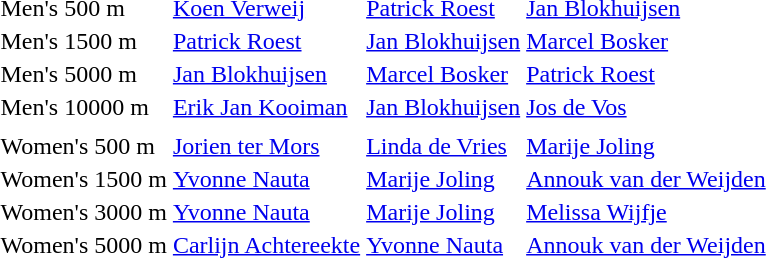<table>
<tr>
<td>Men's 500 m</td>
<td><a href='#'>Koen Verweij</a></td>
<td><a href='#'>Patrick Roest</a></td>
<td><a href='#'>Jan Blokhuijsen</a></td>
</tr>
<tr>
<td>Men's 1500 m</td>
<td><a href='#'>Patrick Roest</a></td>
<td><a href='#'>Jan Blokhuijsen</a></td>
<td><a href='#'>Marcel Bosker</a></td>
</tr>
<tr>
<td>Men's 5000 m</td>
<td><a href='#'>Jan Blokhuijsen</a></td>
<td><a href='#'>Marcel Bosker</a></td>
<td><a href='#'>Patrick Roest</a></td>
</tr>
<tr>
<td>Men's 10000 m</td>
<td><a href='#'>Erik Jan Kooiman</a></td>
<td><a href='#'>Jan Blokhuijsen</a></td>
<td><a href='#'>Jos de Vos</a></td>
</tr>
<tr>
<td colspan=3></td>
</tr>
<tr>
<td>Women's 500 m</td>
<td><a href='#'>Jorien ter Mors</a></td>
<td><a href='#'>Linda de Vries</a></td>
<td><a href='#'>Marije Joling</a></td>
</tr>
<tr>
<td>Women's 1500 m</td>
<td><a href='#'>Yvonne Nauta</a></td>
<td><a href='#'>Marije Joling</a></td>
<td><a href='#'>Annouk van der Weijden</a></td>
</tr>
<tr>
<td>Women's 3000 m</td>
<td><a href='#'>Yvonne Nauta</a></td>
<td><a href='#'>Marije Joling</a></td>
<td><a href='#'>Melissa Wijfje</a></td>
</tr>
<tr>
<td>Women's 5000 m</td>
<td><a href='#'>Carlijn Achtereekte</a></td>
<td><a href='#'>Yvonne Nauta</a></td>
<td><a href='#'>Annouk van der Weijden</a></td>
</tr>
</table>
